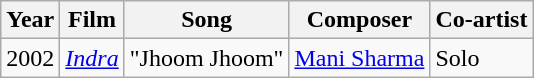<table class="wikitable">
<tr>
<th>Year</th>
<th>Film</th>
<th>Song</th>
<th>Composer</th>
<th>Co-artist</th>
</tr>
<tr>
<td>2002</td>
<td><em><a href='#'>Indra</a></em></td>
<td>"Jhoom Jhoom"</td>
<td><a href='#'>Mani Sharma</a></td>
<td>Solo</td>
</tr>
</table>
